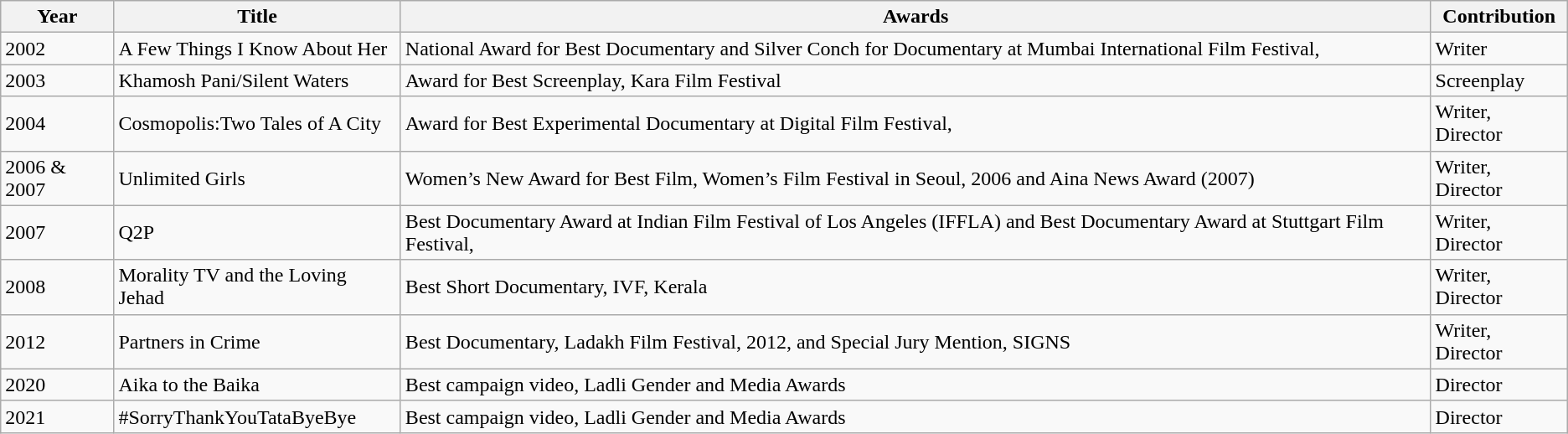<table class="wikitable">
<tr>
<th>Year</th>
<th>Title</th>
<th>Awards</th>
<th>Contribution</th>
</tr>
<tr>
<td>2002</td>
<td>A Few Things I Know About Her</td>
<td>National Award for Best Documentary and Silver Conch for Documentary at Mumbai International Film Festival,</td>
<td>Writer</td>
</tr>
<tr>
<td>2003</td>
<td>Khamosh Pani/Silent Waters</td>
<td>Award for Best Screenplay, Kara Film Festival</td>
<td>Screenplay</td>
</tr>
<tr>
<td>2004</td>
<td>Cosmopolis:Two Tales of A City</td>
<td>Award for Best Experimental Documentary at Digital Film Festival,</td>
<td>Writer, Director</td>
</tr>
<tr>
<td>2006 & 2007</td>
<td>Unlimited Girls</td>
<td>Women’s New Award for Best Film, Women’s Film Festival in Seoul, 2006 and Aina News Award (2007)</td>
<td>Writer, Director</td>
</tr>
<tr>
<td>2007</td>
<td>Q2P</td>
<td>Best Documentary Award at Indian Film Festival of Los Angeles (IFFLA) and Best Documentary Award at Stuttgart Film Festival,</td>
<td>Writer, Director</td>
</tr>
<tr>
<td>2008</td>
<td>Morality TV and the Loving Jehad</td>
<td>Best Short Documentary, IVF, Kerala</td>
<td>Writer, Director</td>
</tr>
<tr>
<td>2012</td>
<td>Partners in Crime</td>
<td>Best Documentary, Ladakh Film Festival, 2012, and Special Jury Mention, SIGNS</td>
<td>Writer, Director</td>
</tr>
<tr>
<td>2020</td>
<td>Aika to the Baika</td>
<td>Best campaign video, Ladli Gender and Media Awards</td>
<td>Director</td>
</tr>
<tr>
<td>2021</td>
<td>#SorryThankYouTataByeBye</td>
<td>Best campaign video, Ladli Gender and Media Awards</td>
<td>Director</td>
</tr>
</table>
